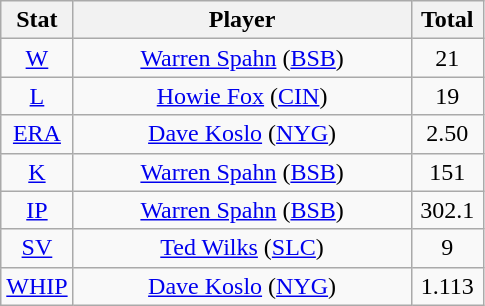<table class="wikitable" style="text-align:center;">
<tr>
<th style="width:15%;">Stat</th>
<th>Player</th>
<th style="width:15%;">Total</th>
</tr>
<tr>
<td><a href='#'>W</a></td>
<td><a href='#'>Warren Spahn</a> (<a href='#'>BSB</a>)</td>
<td>21</td>
</tr>
<tr>
<td><a href='#'>L</a></td>
<td><a href='#'>Howie Fox</a> (<a href='#'>CIN</a>)</td>
<td>19</td>
</tr>
<tr>
<td><a href='#'>ERA</a></td>
<td><a href='#'>Dave Koslo</a> (<a href='#'>NYG</a>)</td>
<td>2.50</td>
</tr>
<tr>
<td><a href='#'>K</a></td>
<td><a href='#'>Warren Spahn</a> (<a href='#'>BSB</a>)</td>
<td>151</td>
</tr>
<tr>
<td><a href='#'>IP</a></td>
<td><a href='#'>Warren Spahn</a> (<a href='#'>BSB</a>)</td>
<td>302.1</td>
</tr>
<tr>
<td><a href='#'>SV</a></td>
<td><a href='#'>Ted Wilks</a> (<a href='#'>SLC</a>)</td>
<td>9</td>
</tr>
<tr>
<td><a href='#'>WHIP</a></td>
<td><a href='#'>Dave Koslo</a> (<a href='#'>NYG</a>)</td>
<td>1.113</td>
</tr>
</table>
